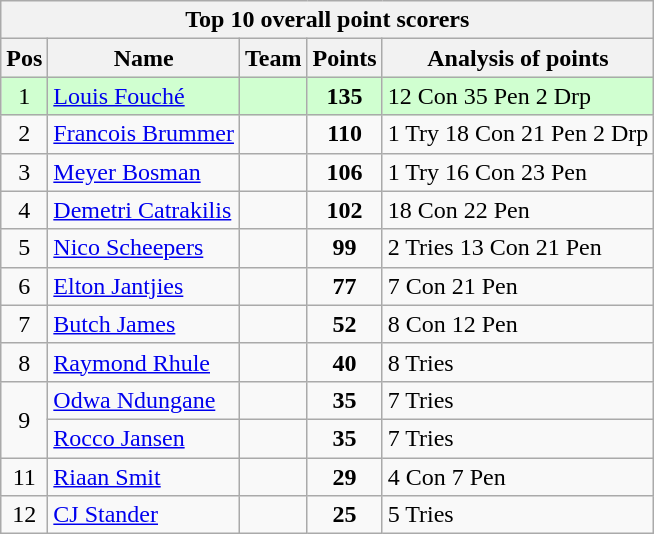<table class="wikitable">
<tr>
<th colspan=5>Top 10 overall point scorers</th>
</tr>
<tr>
<th>Pos</th>
<th>Name</th>
<th>Team</th>
<th>Points</th>
<th>Analysis of points</th>
</tr>
<tr style="background:#d0ffd0;">
<td align=center>1</td>
<td><a href='#'>Louis Fouché</a></td>
<td></td>
<td align=center><strong>135</strong></td>
<td>12 Con 35 Pen 2 Drp</td>
</tr>
<tr>
<td align=center>2</td>
<td><a href='#'>Francois Brummer</a></td>
<td></td>
<td align=center><strong>110</strong></td>
<td>1 Try 18 Con 21 Pen 2 Drp</td>
</tr>
<tr>
<td align=center>3</td>
<td><a href='#'>Meyer Bosman</a></td>
<td></td>
<td align=center><strong>106</strong></td>
<td>1 Try 16 Con 23 Pen</td>
</tr>
<tr>
<td align=center>4</td>
<td><a href='#'>Demetri Catrakilis</a></td>
<td></td>
<td align=center><strong>102</strong></td>
<td>18 Con 22 Pen</td>
</tr>
<tr>
<td align=center>5</td>
<td><a href='#'>Nico Scheepers</a></td>
<td></td>
<td align=center><strong>99</strong></td>
<td>2 Tries 13 Con 21 Pen</td>
</tr>
<tr>
<td align=center>6</td>
<td><a href='#'>Elton Jantjies</a></td>
<td></td>
<td align=center><strong>77</strong></td>
<td>7 Con 21 Pen</td>
</tr>
<tr>
<td align=center>7</td>
<td><a href='#'>Butch James</a></td>
<td></td>
<td align=center><strong>52</strong></td>
<td>8 Con 12 Pen</td>
</tr>
<tr>
<td align=center>8</td>
<td><a href='#'>Raymond Rhule</a></td>
<td></td>
<td align=center><strong>40</strong></td>
<td>8 Tries</td>
</tr>
<tr>
<td rowspan=2 align=center>9</td>
<td><a href='#'>Odwa Ndungane</a></td>
<td></td>
<td align=center><strong>35</strong></td>
<td>7 Tries</td>
</tr>
<tr>
<td><a href='#'>Rocco Jansen</a></td>
<td></td>
<td align=center><strong>35</strong></td>
<td>7 Tries</td>
</tr>
<tr>
<td align=center>11</td>
<td><a href='#'>Riaan Smit</a></td>
<td></td>
<td align=center><strong>29</strong></td>
<td>4 Con 7 Pen</td>
</tr>
<tr>
<td align=center>12</td>
<td><a href='#'>CJ Stander</a></td>
<td></td>
<td align=center><strong>25</strong></td>
<td>5 Tries</td>
</tr>
</table>
